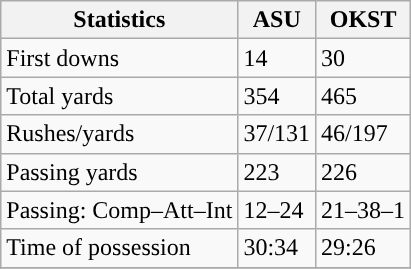<table class="wikitable" style="float: left;">
<tr>
<th>Statistics</th>
<th>ASU</th>
<th>OKST</th>
</tr>
<tr>
<td>First downs</td>
<td>14</td>
<td>30</td>
</tr>
<tr>
<td>Total yards</td>
<td>354</td>
<td>465</td>
</tr>
<tr>
<td>Rushes/yards</td>
<td>37/131</td>
<td>46/197</td>
</tr>
<tr>
<td>Passing yards</td>
<td>223</td>
<td>226</td>
</tr>
<tr>
<td>Passing: Comp–Att–Int</td>
<td>12–24</td>
<td>21–38–1</td>
</tr>
<tr>
<td>Time of possession</td>
<td>30:34</td>
<td>29:26</td>
</tr>
<tr>
</tr>
</table>
